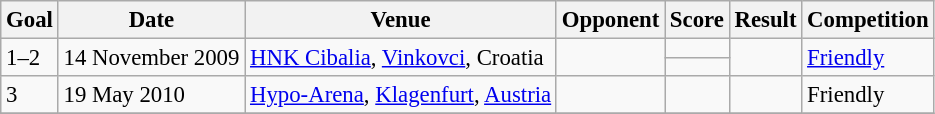<table class="wikitable" style="font-size: 95%;">
<tr>
<th>Goal</th>
<th>Date</th>
<th>Venue</th>
<th>Opponent</th>
<th>Score</th>
<th>Result</th>
<th>Competition</th>
</tr>
<tr>
<td rowspan="2">1–2</td>
<td rowspan="2">14 November 2009</td>
<td rowspan="2"><a href='#'>HNK Cibalia</a>, <a href='#'>Vinkovci</a>, Croatia</td>
<td rowspan="2"></td>
<td></td>
<td rowspan="2"></td>
<td rowspan="2"><a href='#'>Friendly</a></td>
</tr>
<tr>
<td></td>
</tr>
<tr>
<td>3</td>
<td>19 May 2010</td>
<td><a href='#'>Hypo-Arena</a>, <a href='#'>Klagenfurt</a>, <a href='#'>Austria</a></td>
<td></td>
<td></td>
<td></td>
<td>Friendly</td>
</tr>
<tr>
</tr>
</table>
